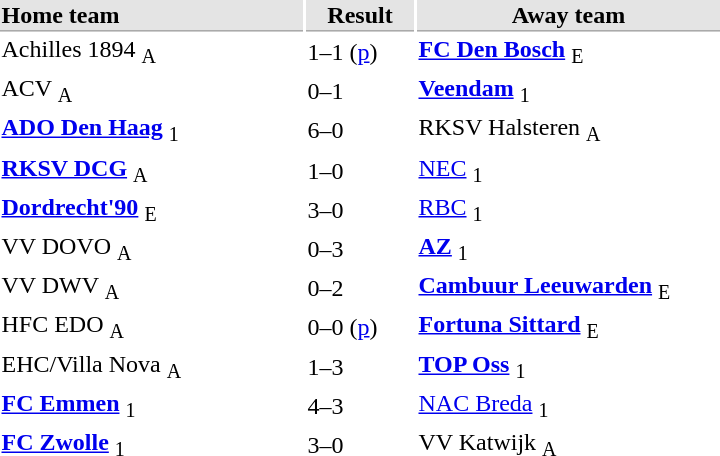<table>
<tr bgcolor="#E4E4E4">
<th style="border-bottom:1px solid #AAAAAA" width="200" align="left">Home team</th>
<th style="border-bottom:1px solid #AAAAAA" width="70" align="center">Result</th>
<th style="border-bottom:1px solid #AAAAAA" width="200">Away team</th>
</tr>
<tr>
<td>Achilles 1894 <sub>A</sub></td>
<td>1–1 (<a href='#'>p</a>)</td>
<td><strong><a href='#'>FC Den Bosch</a></strong> <sub>E</sub></td>
</tr>
<tr>
<td>ACV <sub>A</sub></td>
<td>0–1</td>
<td><strong><a href='#'>Veendam</a></strong> <sub>1</sub></td>
</tr>
<tr>
<td><strong><a href='#'>ADO Den Haag</a></strong> <sub>1</sub></td>
<td>6–0</td>
<td>RKSV Halsteren <sub>A</sub></td>
</tr>
<tr>
<td><strong><a href='#'>RKSV DCG</a></strong> <sub>A</sub></td>
<td>1–0</td>
<td><a href='#'>NEC</a> <sub>1</sub></td>
</tr>
<tr>
<td><strong><a href='#'>Dordrecht'90</a></strong> <sub>E</sub></td>
<td>3–0</td>
<td><a href='#'>RBC</a> <sub>1</sub></td>
</tr>
<tr>
<td>VV DOVO <sub>A</sub></td>
<td>0–3</td>
<td><strong><a href='#'>AZ</a></strong> <sub>1</sub></td>
</tr>
<tr>
<td>VV DWV <sub>A</sub></td>
<td>0–2</td>
<td><strong><a href='#'>Cambuur Leeuwarden</a></strong> <sub>E</sub></td>
</tr>
<tr>
<td>HFC EDO <sub>A</sub></td>
<td>0–0 (<a href='#'>p</a>)</td>
<td><strong><a href='#'>Fortuna Sittard</a></strong> <sub>E</sub></td>
</tr>
<tr>
<td>EHC/Villa Nova <sub>A</sub></td>
<td>1–3</td>
<td><strong><a href='#'>TOP Oss</a></strong> <sub>1</sub></td>
</tr>
<tr>
<td><strong><a href='#'>FC Emmen</a></strong> <sub>1</sub></td>
<td>4–3</td>
<td><a href='#'>NAC Breda</a> <sub>1</sub></td>
</tr>
<tr>
<td><strong><a href='#'>FC Zwolle</a></strong> <sub>1</sub></td>
<td>3–0</td>
<td>VV Katwijk <sub>A</sub></td>
</tr>
</table>
